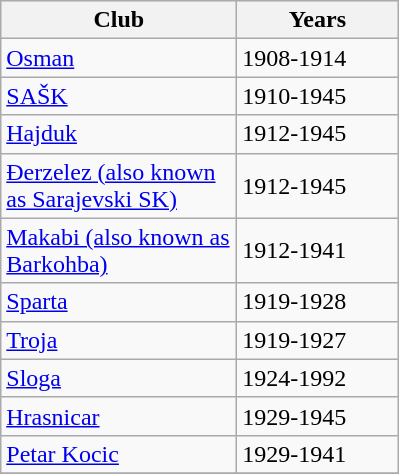<table class="wikitable">
<tr style="background:#efefef;">
<th scope="col" width="150">Club</th>
<th scope="col" width="100">Years</th>
</tr>
<tr>
<td><a href='#'>Osman</a></td>
<td>1908-1914</td>
</tr>
<tr>
<td><a href='#'>SAŠK</a></td>
<td>1910-1945</td>
</tr>
<tr>
<td><a href='#'>Hajduk</a></td>
<td>1912-1945</td>
</tr>
<tr>
<td><a href='#'>Đerzelez (also known as Sarajevski SK)</a></td>
<td>1912-1945</td>
</tr>
<tr>
<td><a href='#'>Makabi (also known as Barkohba)</a></td>
<td>1912-1941</td>
</tr>
<tr>
<td><a href='#'>Sparta</a></td>
<td>1919-1928</td>
</tr>
<tr>
<td><a href='#'>Troja</a></td>
<td>1919-1927</td>
</tr>
<tr>
<td><a href='#'>Sloga</a></td>
<td>1924-1992</td>
</tr>
<tr>
<td><a href='#'>Hrasnicar</a></td>
<td>1929-1945</td>
</tr>
<tr>
<td><a href='#'>Petar Kocic</a></td>
<td>1929-1941</td>
</tr>
<tr>
</tr>
</table>
